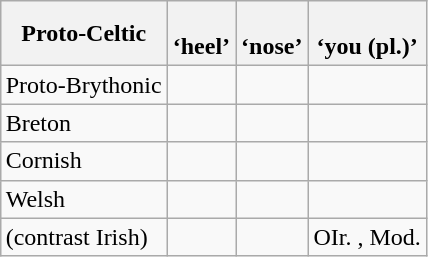<table class="wikitable" style="margin-left: 1.6em">
<tr>
<th>Proto-Celtic</th>
<th><br><span>‘heel’</span></th>
<th><br><span>‘nose’</span></th>
<th><br><span>‘you (pl.)’</span></th>
</tr>
<tr>
<td>Proto-Brythonic</td>
<td></td>
<td></td>
<td></td>
</tr>
<tr>
<td>Breton</td>
<td></td>
<td></td>
<td></td>
</tr>
<tr>
<td>Cornish</td>
<td></td>
<td></td>
<td></td>
</tr>
<tr>
<td>Welsh</td>
<td></td>
<td></td>
<td></td>
</tr>
<tr>
<td>(contrast Irish)</td>
<td></td>
<td></td>
<td>OIr. , Mod. </td>
</tr>
</table>
